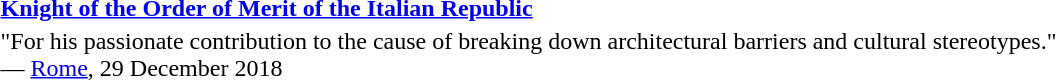<table>
<tr>
<td rowspan=2 style="width:60px; vertical-align:top;"></td>
<td><strong><a href='#'>Knight of the Order of Merit of the Italian Republic</a></strong></td>
</tr>
<tr>
<td>"For his passionate contribution to the cause of breaking down architectural barriers and cultural stereotypes."<br>— <a href='#'>Rome</a>, 29 December 2018</td>
</tr>
</table>
